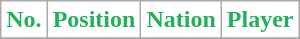<table class="wikitable sortable">
<tr>
<th style="background:white; color:#22B05A;" scope=col>No.</th>
<th style="background:white; color:#22B05A;" scope=col>Position</th>
<th style="background:white; color:#22B05A;" scope=col>Nation</th>
<th style="background:white; color:#22B05A;" scope=col>Player</th>
</tr>
<tr>
</tr>
</table>
